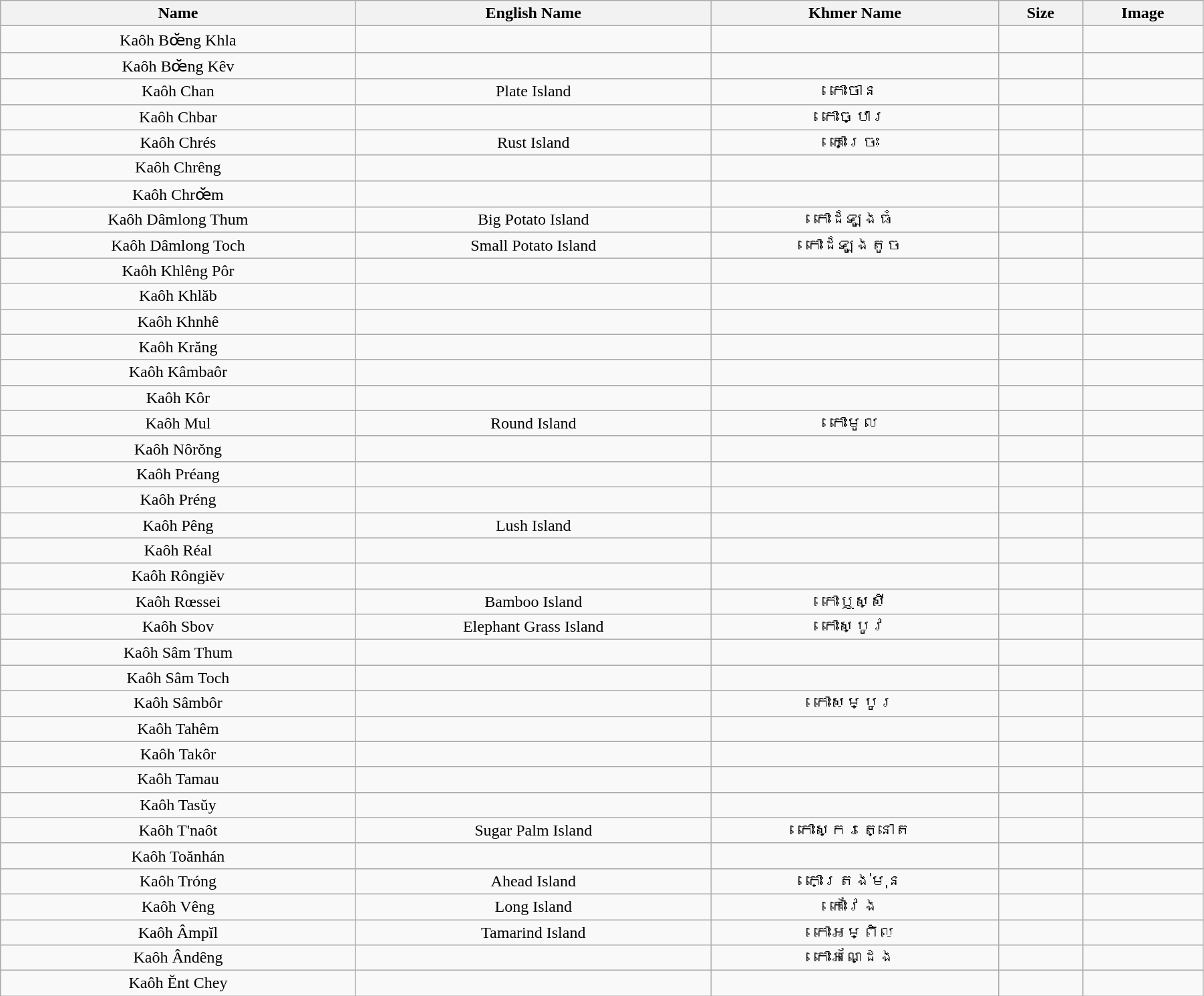<table class="wikitable sortable"  style="text-align:center; width:95%">
<tr>
<th>Name</th>
<th>English Name</th>
<th>Khmer Name</th>
<th>Size</th>
<th>Image</th>
</tr>
<tr>
<td>Kaôh Bœ̆ng Khla</td>
<td></td>
<td></td>
<td></td>
<td></td>
</tr>
<tr>
<td>Kaôh Bœ̆ng Kêv</td>
<td></td>
<td></td>
<td></td>
<td></td>
</tr>
<tr>
<td>Kaôh Chan</td>
<td>Plate Island</td>
<td>កោះចាន</td>
<td></td>
<td></td>
</tr>
<tr>
<td>Kaôh Chbar</td>
<td></td>
<td>កោះច្បារ</td>
<td></td>
<td></td>
</tr>
<tr>
<td>Kaôh Chrés</td>
<td>Rust Island</td>
<td>កោះច្រេះ</td>
<td></td>
<td></td>
</tr>
<tr>
<td>Kaôh Chrêng</td>
<td></td>
<td></td>
<td></td>
<td></td>
</tr>
<tr>
<td>Kaôh Chrœ̆m</td>
<td></td>
<td></td>
<td></td>
<td></td>
</tr>
<tr>
<td>Kaôh Dâmlong Thum</td>
<td>Big Potato Island</td>
<td>កោះដំឡូងធំ</td>
<td></td>
<td></td>
</tr>
<tr>
<td>Kaôh Dâmlong Toch</td>
<td>Small Potato Island</td>
<td>កោះដំឡូងតូច</td>
<td></td>
<td></td>
</tr>
<tr>
<td>Kaôh Khlêng Pôr</td>
<td></td>
<td></td>
<td></td>
<td></td>
</tr>
<tr>
<td>Kaôh Khlăb</td>
<td></td>
<td></td>
<td></td>
<td></td>
</tr>
<tr>
<td>Kaôh Khnhê</td>
<td></td>
<td></td>
<td></td>
<td></td>
</tr>
<tr>
<td>Kaôh Krăng</td>
<td></td>
<td></td>
<td></td>
<td></td>
</tr>
<tr>
<td>Kaôh Kâmbaôr</td>
<td></td>
<td></td>
<td></td>
<td></td>
</tr>
<tr>
<td>Kaôh Kôr</td>
<td></td>
<td></td>
<td></td>
<td></td>
</tr>
<tr>
<td>Kaôh Mul</td>
<td>Round Island</td>
<td>កោះមូល</td>
<td></td>
<td></td>
</tr>
<tr>
<td>Kaôh Nôrŏng</td>
<td></td>
<td></td>
<td></td>
<td></td>
</tr>
<tr>
<td>Kaôh Préang</td>
<td></td>
<td></td>
<td></td>
<td></td>
</tr>
<tr>
<td>Kaôh Préng</td>
<td></td>
<td></td>
<td></td>
<td></td>
</tr>
<tr>
<td>Kaôh Pêng</td>
<td>Lush Island</td>
<td></td>
<td></td>
<td></td>
</tr>
<tr>
<td>Kaôh Réal</td>
<td></td>
<td></td>
<td></td>
<td></td>
</tr>
<tr>
<td>Kaôh Rôngiĕv</td>
<td></td>
<td></td>
<td></td>
<td></td>
</tr>
<tr>
<td>Kaôh Rœssei</td>
<td>Bamboo Island</td>
<td>កោះឬស្សី</td>
<td></td>
<td></td>
</tr>
<tr>
<td>Kaôh Sbov</td>
<td>Elephant Grass Island</td>
<td>កោះស្បូវ</td>
<td></td>
<td></td>
</tr>
<tr>
<td>Kaôh Sâm Thum</td>
<td></td>
<td></td>
<td></td>
<td></td>
</tr>
<tr>
<td>Kaôh Sâm Toch</td>
<td></td>
<td></td>
<td></td>
<td></td>
</tr>
<tr>
<td>Kaôh Sâmbôr</td>
<td></td>
<td>កោះសម្បូរ</td>
<td></td>
<td></td>
</tr>
<tr>
<td>Kaôh Tahêm</td>
<td></td>
<td></td>
<td></td>
<td></td>
</tr>
<tr>
<td>Kaôh Takôr</td>
<td></td>
<td></td>
<td></td>
<td></td>
</tr>
<tr>
<td>Kaôh Tamau</td>
<td></td>
<td></td>
<td></td>
<td></td>
</tr>
<tr>
<td>Kaôh Tasŭy</td>
<td></td>
<td></td>
<td></td>
<td></td>
</tr>
<tr>
<td>Kaôh T'naôt</td>
<td>Sugar Palm Island</td>
<td>កោះស្ករត្នោត</td>
<td></td>
<td></td>
</tr>
<tr>
<td>Kaôh Toănhán</td>
<td></td>
<td></td>
<td></td>
<td></td>
</tr>
<tr>
<td>Kaôh Tróng</td>
<td>Ahead Island</td>
<td>កោះត្រង់មុន</td>
<td></td>
<td></td>
</tr>
<tr>
<td>Kaôh Vêng</td>
<td>Long Island</td>
<td>កោះវែង</td>
<td></td>
<td></td>
</tr>
<tr>
<td>Kaôh Âmpĭl</td>
<td>Tamarind Island</td>
<td>កោះអម្ពិល</td>
<td></td>
<td></td>
</tr>
<tr>
<td>Kaôh Ândêng</td>
<td></td>
<td>កោះអណ្ដែង</td>
<td></td>
<td></td>
</tr>
<tr>
<td>Kaôh Ĕnt Chey</td>
<td></td>
<td></td>
<td></td>
<td></td>
</tr>
</table>
